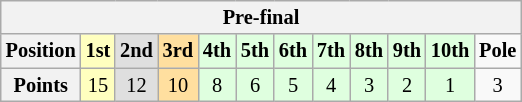<table class="wikitable" style="font-size: 85%;">
<tr>
<th colspan="12">Pre-final</th>
</tr>
<tr>
<th>Position</th>
<td align="center" style="background-color:#ffffbf"><strong>1st</strong></td>
<td align="center" style="background-color:#dfdfdf"><strong>2nd</strong></td>
<td align="center" style="background-color:#ffdf9f"><strong>3rd</strong></td>
<td align="center" style="background-color:#dfffdf"><strong>4th</strong></td>
<td align="center" style="background-color:#dfffdf"><strong>5th</strong></td>
<td align="center" style="background-color:#dfffdf"><strong>6th</strong></td>
<td align="center" style="background-color:#dfffdf"><strong>7th</strong></td>
<td align="center" style="background-color:#dfffdf"><strong>8th</strong></td>
<td align="center" style="background-color:#dfffdf"><strong>9th</strong></td>
<td align="center" style="background-color:#dfffdf"><strong>10th</strong></td>
<td align="center"><strong>Pole</strong></td>
</tr>
<tr>
<th>Points</th>
<td align="center" style="background:#ffffbf">15</td>
<td align="center" style="background:#dfdfdf">12</td>
<td align="center" style="background:#ffdf9f">10</td>
<td align="center" style="background:#dfffdf">8</td>
<td align="center" style="background:#dfffdf">6</td>
<td align="center" style="background:#dfffdf">5</td>
<td align="center" style="background:#dfffdf">4</td>
<td align="center" style="background:#dfffdf">3</td>
<td align="center" style="background:#dfffdf">2</td>
<td align="center" style="background:#dfffdf">1</td>
<td align="center">3</td>
</tr>
</table>
